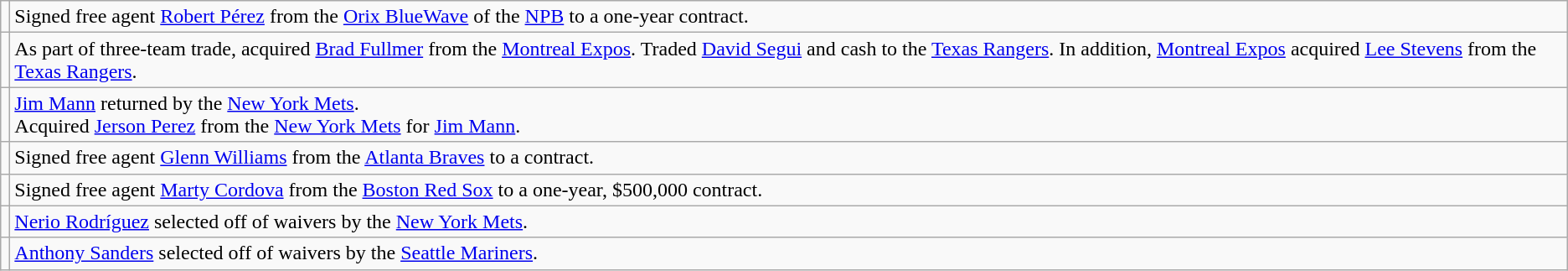<table class="wikitable">
<tr>
<td></td>
<td>Signed free agent <a href='#'>Robert Pérez</a> from the <a href='#'>Orix BlueWave</a> of the <a href='#'>NPB</a> to a one-year contract.</td>
</tr>
<tr>
<td></td>
<td>As part of three-team trade, acquired <a href='#'>Brad Fullmer</a> from the <a href='#'>Montreal Expos</a>. Traded <a href='#'>David Segui</a> and cash to the <a href='#'>Texas Rangers</a>. In addition, <a href='#'>Montreal Expos</a> acquired <a href='#'>Lee Stevens</a> from the <a href='#'>Texas Rangers</a>.</td>
</tr>
<tr>
<td></td>
<td><a href='#'>Jim Mann</a> returned by the <a href='#'>New York Mets</a>. <br>Acquired <a href='#'>Jerson Perez</a> from the <a href='#'>New York Mets</a> for <a href='#'>Jim Mann</a>.</td>
</tr>
<tr>
<td></td>
<td>Signed free agent <a href='#'>Glenn Williams</a> from the <a href='#'>Atlanta Braves</a> to a contract.</td>
</tr>
<tr>
<td></td>
<td>Signed free agent <a href='#'>Marty Cordova</a> from the <a href='#'>Boston Red Sox</a> to a one-year, $500,000 contract.</td>
</tr>
<tr>
<td></td>
<td><a href='#'>Nerio Rodríguez</a> selected off of waivers by the <a href='#'>New York Mets</a>.</td>
</tr>
<tr>
<td></td>
<td><a href='#'>Anthony Sanders</a> selected off of waivers by the <a href='#'>Seattle Mariners</a>.</td>
</tr>
</table>
